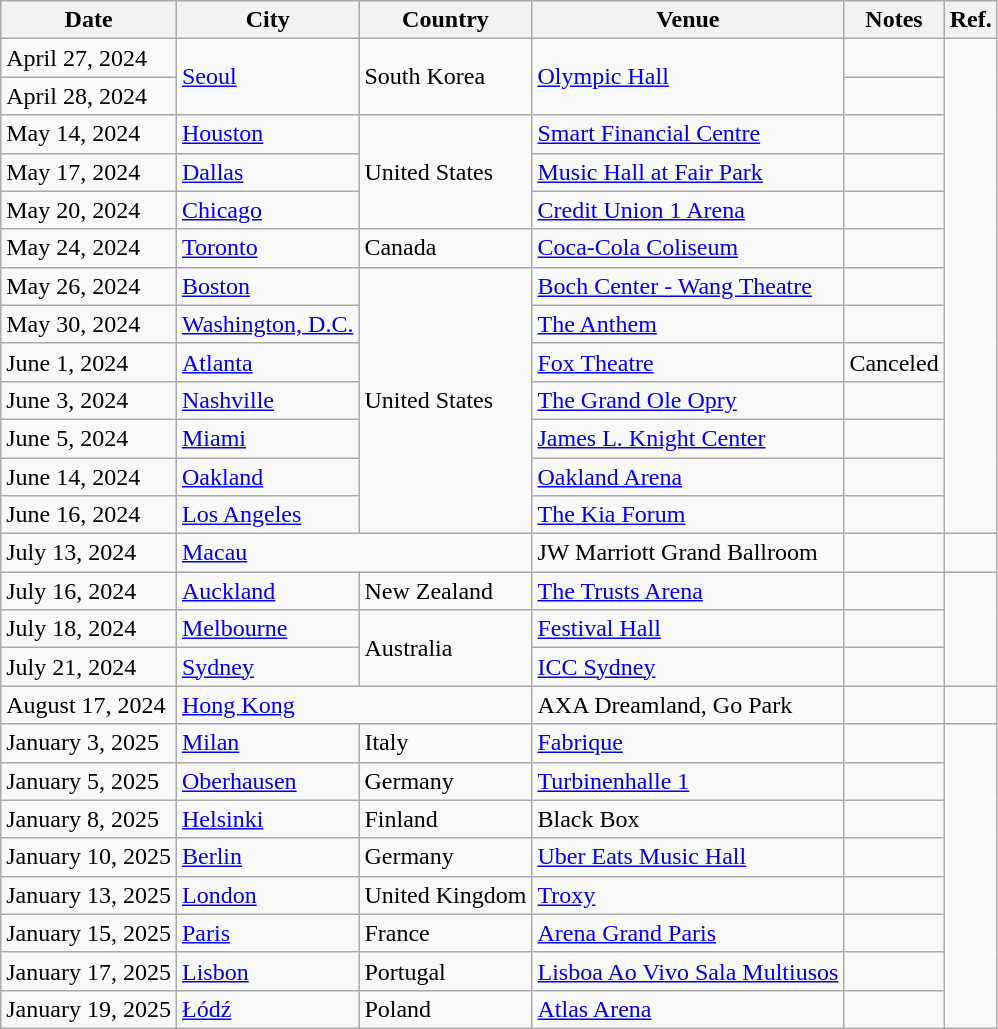<table class="wikitable">
<tr>
<th>Date</th>
<th>City</th>
<th>Country</th>
<th>Venue</th>
<th>Notes</th>
<th>Ref.</th>
</tr>
<tr>
<td>April 27, 2024</td>
<td rowspan="2"><a href='#'>Seoul</a></td>
<td rowspan="2">South Korea</td>
<td rowspan="2"><a href='#'>Olympic Hall</a></td>
<td></td>
<td rowspan="13"></td>
</tr>
<tr>
<td>April 28, 2024</td>
<td></td>
</tr>
<tr>
<td>May 14, 2024</td>
<td><a href='#'>Houston</a></td>
<td rowspan="3">United States</td>
<td><a href='#'>Smart Financial Centre</a></td>
<td></td>
</tr>
<tr>
<td>May 17, 2024</td>
<td><a href='#'>Dallas</a></td>
<td><a href='#'>Music Hall at Fair Park</a></td>
<td></td>
</tr>
<tr>
<td>May 20, 2024</td>
<td><a href='#'>Chicago</a></td>
<td><a href='#'>Credit Union 1 Arena</a></td>
<td></td>
</tr>
<tr>
<td>May 24, 2024</td>
<td><a href='#'>Toronto</a></td>
<td>Canada</td>
<td><a href='#'>Coca-Cola Coliseum</a></td>
<td></td>
</tr>
<tr>
<td>May 26, 2024</td>
<td><a href='#'>Boston</a></td>
<td rowspan="7">United States</td>
<td><a href='#'>Boch Center - Wang Theatre</a></td>
<td></td>
</tr>
<tr>
<td>May 30, 2024</td>
<td><a href='#'>Washington, D.C.</a></td>
<td><a href='#'>The Anthem</a></td>
<td></td>
</tr>
<tr>
<td>June 1, 2024</td>
<td><a href='#'>Atlanta</a></td>
<td><a href='#'>Fox Theatre</a></td>
<td>Canceled</td>
</tr>
<tr>
<td>June 3, 2024</td>
<td><a href='#'>Nashville</a></td>
<td><a href='#'>The Grand Ole Opry</a></td>
<td></td>
</tr>
<tr>
<td>June 5, 2024</td>
<td><a href='#'>Miami</a></td>
<td><a href='#'>James L. Knight Center</a></td>
<td></td>
</tr>
<tr>
<td>June 14, 2024</td>
<td><a href='#'>Oakland</a></td>
<td><a href='#'>Oakland Arena</a></td>
<td></td>
</tr>
<tr>
<td>June 16, 2024</td>
<td><a href='#'>Los Angeles</a></td>
<td><a href='#'>The Kia Forum</a></td>
<td></td>
</tr>
<tr>
<td>July 13, 2024</td>
<td colspan="2"><a href='#'>Macau</a></td>
<td>JW Marriott Grand Ballroom</td>
<td></td>
<td></td>
</tr>
<tr>
<td>July 16, 2024</td>
<td><a href='#'>Auckland</a></td>
<td>New Zealand</td>
<td><a href='#'>The Trusts Arena</a></td>
<td></td>
<td rowspan="3"></td>
</tr>
<tr>
<td>July 18, 2024</td>
<td><a href='#'>Melbourne</a></td>
<td rowspan="2">Australia</td>
<td><a href='#'>Festival Hall</a></td>
<td></td>
</tr>
<tr>
<td>July 21, 2024</td>
<td><a href='#'>Sydney</a></td>
<td><a href='#'>ICC Sydney</a></td>
<td></td>
</tr>
<tr>
<td>August 17, 2024</td>
<td colspan="2"><a href='#'>Hong Kong</a></td>
<td>AXA Dreamland, Go Park</td>
<td></td>
<td></td>
</tr>
<tr>
<td>January 3, 2025</td>
<td><a href='#'>Milan</a></td>
<td>Italy</td>
<td><a href='#'>Fabrique</a></td>
<td></td>
<td rowspan="8"></td>
</tr>
<tr>
<td>January 5, 2025</td>
<td><a href='#'>Oberhausen</a></td>
<td>Germany</td>
<td><a href='#'>Turbinenhalle 1</a></td>
<td></td>
</tr>
<tr>
<td>January 8, 2025</td>
<td><a href='#'>Helsinki</a></td>
<td>Finland</td>
<td>Black Box</td>
<td></td>
</tr>
<tr>
<td>January 10, 2025</td>
<td><a href='#'>Berlin</a></td>
<td>Germany</td>
<td><a href='#'>Uber Eats Music Hall</a></td>
<td></td>
</tr>
<tr>
<td>January 13, 2025</td>
<td><a href='#'>London</a></td>
<td>United Kingdom</td>
<td><a href='#'>Troxy</a></td>
<td></td>
</tr>
<tr>
<td>January 15, 2025</td>
<td><a href='#'>Paris</a></td>
<td>France</td>
<td><a href='#'>Arena Grand Paris</a></td>
</tr>
<tr>
<td>January 17, 2025</td>
<td><a href='#'>Lisbon</a></td>
<td>Portugal</td>
<td><a href='#'>Lisboa Ao Vivo Sala Multiusos</a></td>
<td></td>
</tr>
<tr>
<td>January 19, 2025</td>
<td><a href='#'>Łódź</a></td>
<td>Poland</td>
<td><a href='#'>Atlas Arena</a></td>
<td></td>
</tr>
</table>
